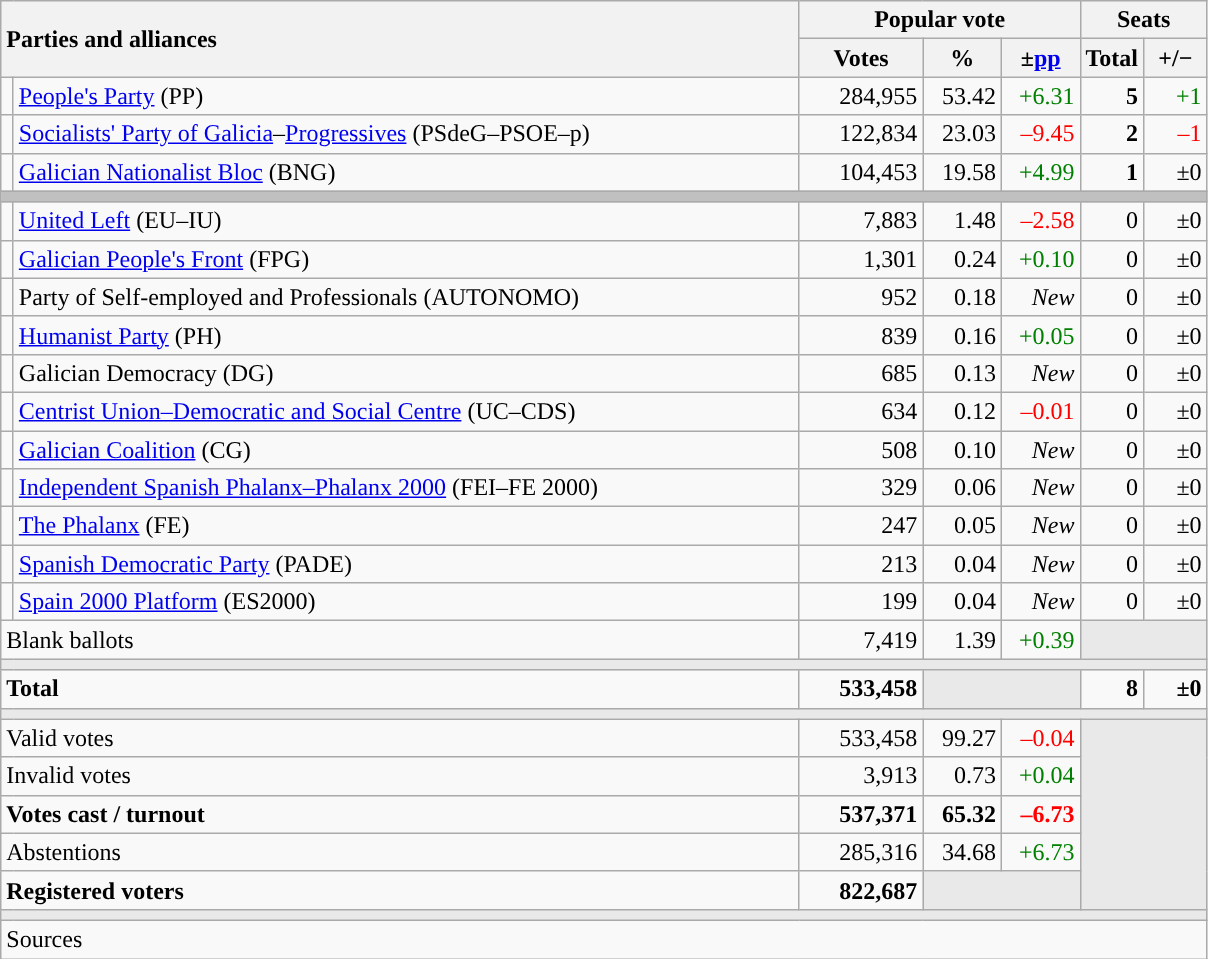<table class="wikitable" style="text-align:right;">
<tr>
<th style="text-align:left;" rowspan="2" colspan="2" width="525">Parties and alliances</th>
<th colspan="3">Popular vote</th>
<th colspan="2">Seats</th>
</tr>
<tr>
<th width="75">Votes</th>
<th width="45">%</th>
<th width="45">±<a href='#'>pp</a></th>
<th width="35">Total</th>
<th width="35">+/−</th>
</tr>
<tr>
<td width="1" style="color:inherit;background:"></td>
<td align="left"><a href='#'>People's Party</a> (PP)</td>
<td>284,955</td>
<td>53.42</td>
<td style="color:green;">+6.31</td>
<td><strong>5</strong></td>
<td style="color:green;">+1</td>
</tr>
<tr>
<td style="color:inherit;background:"></td>
<td align="left"><a href='#'>Socialists' Party of Galicia</a>–<a href='#'>Progressives</a> (PSdeG–PSOE–p)</td>
<td>122,834</td>
<td>23.03</td>
<td style="color:red;">–9.45</td>
<td><strong>2</strong></td>
<td style="color:red;">–1</td>
</tr>
<tr>
<td style="color:inherit;background:"></td>
<td align="left"><a href='#'>Galician Nationalist Bloc</a> (BNG)</td>
<td>104,453</td>
<td>19.58</td>
<td style="color:green;">+4.99</td>
<td><strong>1</strong></td>
<td>±0</td>
</tr>
<tr>
<td colspan="7" bgcolor="#C0C0C0"></td>
</tr>
<tr>
<td style="color:inherit;background:"></td>
<td align="left"><a href='#'>United Left</a> (EU–IU)</td>
<td>7,883</td>
<td>1.48</td>
<td style="color:red;">–2.58</td>
<td>0</td>
<td>±0</td>
</tr>
<tr>
<td style="color:inherit;background:"></td>
<td align="left"><a href='#'>Galician People's Front</a> (FPG)</td>
<td>1,301</td>
<td>0.24</td>
<td style="color:green;">+0.10</td>
<td>0</td>
<td>±0</td>
</tr>
<tr>
<td style="color:inherit;background:"></td>
<td align="left">Party of Self-employed and Professionals (AUTONOMO)</td>
<td>952</td>
<td>0.18</td>
<td><em>New</em></td>
<td>0</td>
<td>±0</td>
</tr>
<tr>
<td style="color:inherit;background:"></td>
<td align="left"><a href='#'>Humanist Party</a> (PH)</td>
<td>839</td>
<td>0.16</td>
<td style="color:green;">+0.05</td>
<td>0</td>
<td>±0</td>
</tr>
<tr>
<td style="color:inherit;background:"></td>
<td align="left">Galician Democracy (DG)</td>
<td>685</td>
<td>0.13</td>
<td><em>New</em></td>
<td>0</td>
<td>±0</td>
</tr>
<tr>
<td style="color:inherit;background:"></td>
<td align="left"><a href='#'>Centrist Union–Democratic and Social Centre</a> (UC–CDS)</td>
<td>634</td>
<td>0.12</td>
<td style="color:red;">–0.01</td>
<td>0</td>
<td>±0</td>
</tr>
<tr>
<td style="color:inherit;background:"></td>
<td align="left"><a href='#'>Galician Coalition</a> (CG)</td>
<td>508</td>
<td>0.10</td>
<td><em>New</em></td>
<td>0</td>
<td>±0</td>
</tr>
<tr>
<td style="color:inherit;background:"></td>
<td align="left"><a href='#'>Independent Spanish Phalanx–Phalanx 2000</a> (FEI–FE 2000)</td>
<td>329</td>
<td>0.06</td>
<td><em>New</em></td>
<td>0</td>
<td>±0</td>
</tr>
<tr>
<td style="color:inherit;background:"></td>
<td align="left"><a href='#'>The Phalanx</a> (FE)</td>
<td>247</td>
<td>0.05</td>
<td><em>New</em></td>
<td>0</td>
<td>±0</td>
</tr>
<tr>
<td style="color:inherit;background:"></td>
<td align="left"><a href='#'>Spanish Democratic Party</a> (PADE)</td>
<td>213</td>
<td>0.04</td>
<td><em>New</em></td>
<td>0</td>
<td>±0</td>
</tr>
<tr>
<td style="color:inherit;background:"></td>
<td align="left"><a href='#'>Spain 2000 Platform</a> (ES2000)</td>
<td>199</td>
<td>0.04</td>
<td><em>New</em></td>
<td>0</td>
<td>±0</td>
</tr>
<tr>
<td align="left" colspan="2">Blank ballots</td>
<td>7,419</td>
<td>1.39</td>
<td style="color:green;">+0.39</td>
<td bgcolor="#E9E9E9" colspan="2"></td>
</tr>
<tr>
<td colspan="7" bgcolor="#E9E9E9"></td>
</tr>
<tr style="font-weight:bold;">
<td align="left" colspan="2">Total</td>
<td>533,458</td>
<td bgcolor="#E9E9E9" colspan="2"></td>
<td>8</td>
<td>±0</td>
</tr>
<tr>
<td colspan="7" bgcolor="#E9E9E9"></td>
</tr>
<tr>
<td align="left" colspan="2">Valid votes</td>
<td>533,458</td>
<td>99.27</td>
<td style="color:red;">–0.04</td>
<td bgcolor="#E9E9E9" colspan="2" rowspan="5"></td>
</tr>
<tr>
<td align="left" colspan="2">Invalid votes</td>
<td>3,913</td>
<td>0.73</td>
<td style="color:green;">+0.04</td>
</tr>
<tr style="font-weight:bold;">
<td align="left" colspan="2">Votes cast / turnout</td>
<td>537,371</td>
<td>65.32</td>
<td style="color:red;">–6.73</td>
</tr>
<tr>
<td align="left" colspan="2">Abstentions</td>
<td>285,316</td>
<td>34.68</td>
<td style="color:green;">+6.73</td>
</tr>
<tr style="font-weight:bold;">
<td align="left" colspan="2">Registered voters</td>
<td>822,687</td>
<td bgcolor="#E9E9E9" colspan="2"></td>
</tr>
<tr>
<td colspan="7" bgcolor="#E9E9E9"></td>
</tr>
<tr>
<td align="left" colspan="7">Sources</td>
</tr>
</table>
